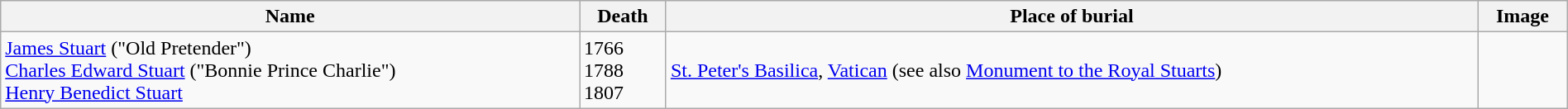<table class="wikitable" width="100%">
<tr>
<th>Name</th>
<th>Death</th>
<th>Place of burial</th>
<th>Image</th>
</tr>
<tr>
<td><a href='#'>James Stuart</a> ("Old Pretender")<br><a href='#'>Charles Edward Stuart</a> ("Bonnie Prince Charlie")<br><a href='#'>Henry Benedict Stuart</a></td>
<td>1766<br>1788<br>1807</td>
<td><a href='#'>St. Peter's Basilica</a>, <a href='#'>Vatican</a> (see also <a href='#'>Monument to the Royal Stuarts</a>)</td>
<td><br></td>
</tr>
</table>
